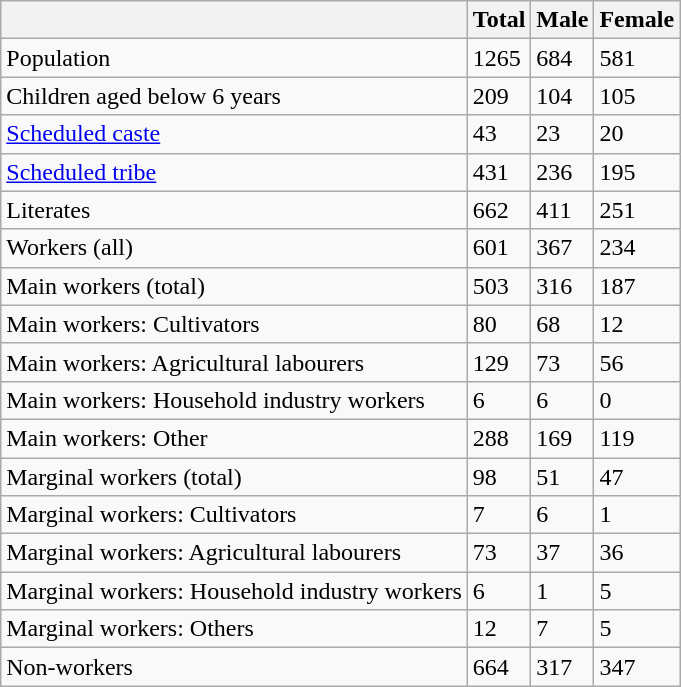<table class="wikitable sortable">
<tr>
<th></th>
<th>Total</th>
<th>Male</th>
<th>Female</th>
</tr>
<tr>
<td>Population</td>
<td>1265</td>
<td>684</td>
<td>581</td>
</tr>
<tr>
<td>Children aged below 6 years</td>
<td>209</td>
<td>104</td>
<td>105</td>
</tr>
<tr>
<td><a href='#'>Scheduled caste</a></td>
<td>43</td>
<td>23</td>
<td>20</td>
</tr>
<tr>
<td><a href='#'>Scheduled tribe</a></td>
<td>431</td>
<td>236</td>
<td>195</td>
</tr>
<tr>
<td>Literates</td>
<td>662</td>
<td>411</td>
<td>251</td>
</tr>
<tr>
<td>Workers (all)</td>
<td>601</td>
<td>367</td>
<td>234</td>
</tr>
<tr>
<td>Main workers (total)</td>
<td>503</td>
<td>316</td>
<td>187</td>
</tr>
<tr>
<td>Main workers: Cultivators</td>
<td>80</td>
<td>68</td>
<td>12</td>
</tr>
<tr>
<td>Main workers: Agricultural labourers</td>
<td>129</td>
<td>73</td>
<td>56</td>
</tr>
<tr>
<td>Main workers: Household industry workers</td>
<td>6</td>
<td>6</td>
<td>0</td>
</tr>
<tr>
<td>Main workers: Other</td>
<td>288</td>
<td>169</td>
<td>119</td>
</tr>
<tr>
<td>Marginal workers (total)</td>
<td>98</td>
<td>51</td>
<td>47</td>
</tr>
<tr>
<td>Marginal workers: Cultivators</td>
<td>7</td>
<td>6</td>
<td>1</td>
</tr>
<tr>
<td>Marginal workers: Agricultural labourers</td>
<td>73</td>
<td>37</td>
<td>36</td>
</tr>
<tr>
<td>Marginal workers: Household industry workers</td>
<td>6</td>
<td>1</td>
<td>5</td>
</tr>
<tr>
<td>Marginal workers: Others</td>
<td>12</td>
<td>7</td>
<td>5</td>
</tr>
<tr>
<td>Non-workers</td>
<td>664</td>
<td>317</td>
<td>347</td>
</tr>
</table>
